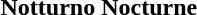<table>
<tr>
<th>Notturno</th>
<th>Nocturne</th>
</tr>
<tr>
<td></td>
<td></td>
</tr>
</table>
